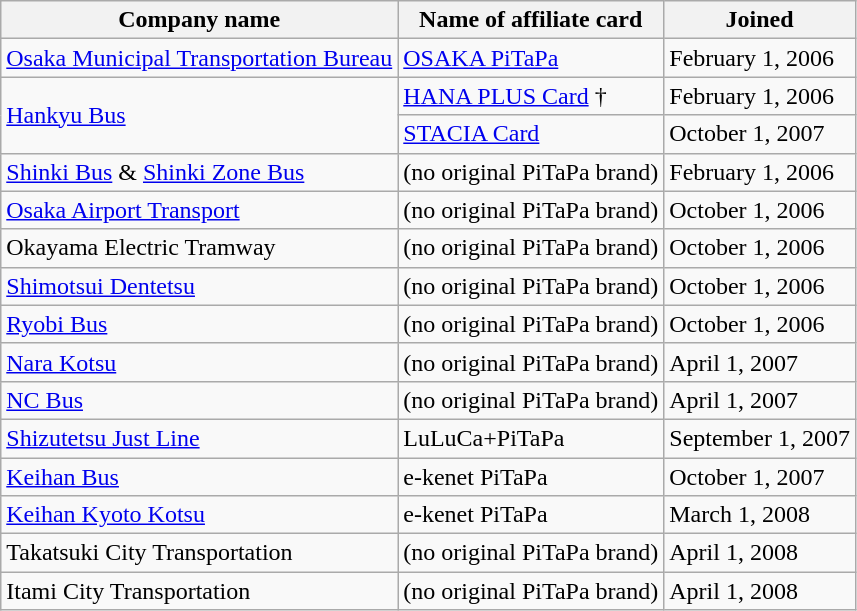<table class="wikitable">
<tr>
<th>Company name</th>
<th>Name of affiliate card</th>
<th>Joined</th>
</tr>
<tr>
<td><a href='#'>Osaka Municipal Transportation Bureau</a></td>
<td><a href='#'>OSAKA PiTaPa</a></td>
<td>February 1, 2006</td>
</tr>
<tr>
<td rowspan=2><a href='#'>Hankyu Bus</a></td>
<td><a href='#'>HANA PLUS Card</a> †</td>
<td>February 1, 2006</td>
</tr>
<tr>
<td><a href='#'>STACIA Card</a></td>
<td>October 1, 2007</td>
</tr>
<tr>
<td><a href='#'>Shinki Bus</a> & <a href='#'>Shinki Zone Bus</a></td>
<td>(no original PiTaPa brand)</td>
<td>February 1, 2006</td>
</tr>
<tr>
<td><a href='#'>Osaka Airport Transport</a></td>
<td>(no original PiTaPa brand)</td>
<td>October 1, 2006</td>
</tr>
<tr>
<td>Okayama Electric Tramway</td>
<td>(no original PiTaPa brand)</td>
<td>October 1, 2006</td>
</tr>
<tr>
<td><a href='#'>Shimotsui Dentetsu</a></td>
<td>(no original PiTaPa brand)</td>
<td>October 1, 2006</td>
</tr>
<tr>
<td><a href='#'>Ryobi Bus</a></td>
<td>(no original PiTaPa brand)</td>
<td>October 1, 2006</td>
</tr>
<tr>
<td><a href='#'>Nara Kotsu</a></td>
<td>(no original PiTaPa brand)</td>
<td>April 1, 2007</td>
</tr>
<tr>
<td><a href='#'>NC Bus</a></td>
<td>(no original PiTaPa brand)</td>
<td>April 1, 2007</td>
</tr>
<tr>
<td><a href='#'>Shizutetsu Just Line</a></td>
<td>LuLuCa+PiTaPa</td>
<td>September 1, 2007</td>
</tr>
<tr>
<td><a href='#'>Keihan Bus</a></td>
<td>e-kenet PiTaPa</td>
<td>October 1, 2007</td>
</tr>
<tr>
<td><a href='#'>Keihan Kyoto Kotsu</a></td>
<td>e-kenet PiTaPa</td>
<td>March 1, 2008</td>
</tr>
<tr>
<td>Takatsuki City Transportation</td>
<td>(no original PiTaPa brand)</td>
<td>April 1, 2008</td>
</tr>
<tr>
<td>Itami City Transportation</td>
<td>(no original PiTaPa brand)</td>
<td>April 1, 2008</td>
</tr>
</table>
